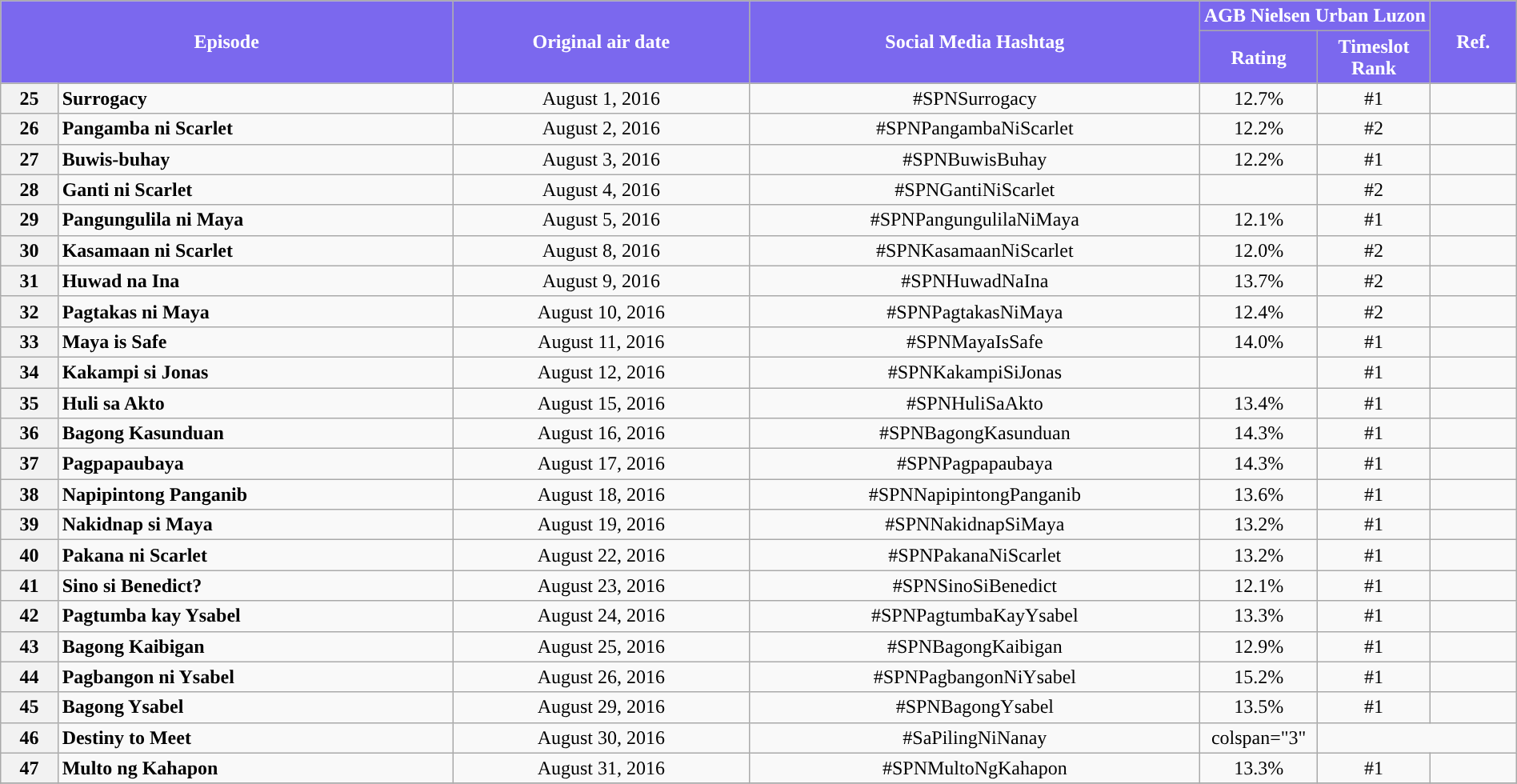<table class="wikitable" style="text-align:center; font-size:100%; line-height:18px;"  width="100%">
<tr>
<th colspan="2" rowspan="2" style="background-color:#7B68EE; color:#ffffff;">Episode</th>
<th style="background:#7B68EE; color:white" rowspan="2">Original air date</th>
<th style="background:#7B68EE; color:white" rowspan="2">Social Media Hashtag</th>
<th style="background-color:#7B68EE; color:#ffffff;" colspan="2">AGB Nielsen Urban Luzon</th>
<th rowspan="2" style="background:#7B68EE; color:white">Ref.</th>
</tr>
<tr style="text-align: center style=">
<th style="background-color:#7B68EE; width:75px; color:#ffffff;">Rating</th>
<th style="background-color:#7B68EE; width:75px; color:#ffffff;">Timeslot Rank</th>
</tr>
<tr>
<th>25</th>
<td style="text-align: left;"><strong>Surrogacy</strong></td>
<td>August 1, 2016</td>
<td>#SPNSurrogacy</td>
<td>12.7%</td>
<td>#1</td>
<td></td>
</tr>
<tr>
<th>26</th>
<td style="text-align: left;"><strong>Pangamba ni Scarlet</strong></td>
<td>August 2, 2016</td>
<td>#SPNPangambaNiScarlet</td>
<td>12.2%</td>
<td>#2</td>
<td></td>
</tr>
<tr>
<th>27</th>
<td style="text-align: left;"><strong>Buwis-buhay</strong></td>
<td>August 3, 2016</td>
<td>#SPNBuwisBuhay</td>
<td>12.2%</td>
<td>#1</td>
<td></td>
</tr>
<tr>
<th>28</th>
<td style="text-align: left;"><strong>Ganti ni Scarlet</strong></td>
<td>August 4, 2016</td>
<td>#SPNGantiNiScarlet</td>
<td></td>
<td>#2</td>
<td></td>
</tr>
<tr>
<th>29</th>
<td style="text-align: left;"><strong>Pangungulila ni Maya</strong></td>
<td>August 5, 2016</td>
<td>#SPNPangungulilaNiMaya</td>
<td>12.1%</td>
<td>#1</td>
<td></td>
</tr>
<tr>
<th>30</th>
<td style="text-align: left;"><strong>Kasamaan ni Scarlet</strong></td>
<td>August 8, 2016</td>
<td>#SPNKasamaanNiScarlet</td>
<td>12.0%</td>
<td>#2</td>
<td></td>
</tr>
<tr>
<th>31</th>
<td style="text-align: left;"><strong>Huwad na Ina</strong></td>
<td>August 9, 2016</td>
<td>#SPNHuwadNaIna</td>
<td>13.7%</td>
<td>#2</td>
<td></td>
</tr>
<tr>
<th>32</th>
<td style="text-align: left;"><strong>Pagtakas ni Maya</strong></td>
<td>August 10, 2016</td>
<td>#SPNPagtakasNiMaya</td>
<td>12.4%</td>
<td>#2</td>
<td></td>
</tr>
<tr>
<th>33</th>
<td style="text-align: left;"><strong>Maya is Safe</strong></td>
<td>August 11, 2016</td>
<td>#SPNMayaIsSafe</td>
<td>14.0%</td>
<td>#1</td>
<td></td>
</tr>
<tr>
<th>34</th>
<td style="text-align: left;"><strong>Kakampi si Jonas</strong></td>
<td>August 12, 2016</td>
<td>#SPNKakampiSiJonas</td>
<td></td>
<td>#1</td>
<td></td>
</tr>
<tr>
<th>35</th>
<td style="text-align: left;"><strong>Huli sa Akto</strong></td>
<td>August 15, 2016</td>
<td>#SPNHuliSaAkto</td>
<td>13.4%</td>
<td>#1</td>
<td></td>
</tr>
<tr>
<th>36</th>
<td style="text-align: left;"><strong>Bagong Kasunduan</strong></td>
<td>August 16, 2016</td>
<td>#SPNBagongKasunduan</td>
<td>14.3%</td>
<td>#1</td>
<td></td>
</tr>
<tr>
<th>37</th>
<td style="text-align: left;"><strong>Pagpapaubaya</strong></td>
<td>August 17, 2016</td>
<td>#SPNPagpapaubaya</td>
<td>14.3%</td>
<td>#1</td>
<td></td>
</tr>
<tr>
<th>38</th>
<td style="text-align: left;"><strong>Napipintong Panganib</strong></td>
<td>August 18, 2016</td>
<td>#SPNNapipintongPanganib</td>
<td>13.6%</td>
<td>#1</td>
<td></td>
</tr>
<tr>
<th>39</th>
<td style="text-align: left;"><strong>Nakidnap si Maya</strong></td>
<td>August 19, 2016</td>
<td>#SPNNakidnapSiMaya</td>
<td>13.2%</td>
<td>#1</td>
<td></td>
</tr>
<tr>
<th>40</th>
<td style="text-align: left;"><strong>Pakana ni Scarlet</strong></td>
<td>August 22, 2016</td>
<td>#SPNPakanaNiScarlet</td>
<td>13.2%</td>
<td>#1</td>
<td></td>
</tr>
<tr>
<th>41</th>
<td style="text-align: left;"><strong>Sino si Benedict?</strong></td>
<td>August 23, 2016</td>
<td>#SPNSinoSiBenedict</td>
<td>12.1%</td>
<td>#1</td>
<td></td>
</tr>
<tr>
<th>42</th>
<td style="text-align: left;"><strong>Pagtumba kay Ysabel</strong></td>
<td>August 24, 2016</td>
<td>#SPNPagtumbaKayYsabel</td>
<td>13.3%</td>
<td>#1</td>
<td></td>
</tr>
<tr>
<th>43</th>
<td style="text-align: left;"><strong>Bagong Kaibigan</strong></td>
<td>August 25, 2016</td>
<td>#SPNBagongKaibigan</td>
<td>12.9%</td>
<td>#1</td>
<td></td>
</tr>
<tr>
<th>44</th>
<td style="text-align: left;"><strong>Pagbangon ni Ysabel</strong></td>
<td>August 26, 2016</td>
<td>#SPNPagbangonNiYsabel</td>
<td>15.2%</td>
<td>#1</td>
<td></td>
</tr>
<tr>
<th>45</th>
<td style="text-align: left;"><strong>Bagong Ysabel</strong></td>
<td>August 29, 2016</td>
<td>#SPNBagongYsabel</td>
<td>13.5%</td>
<td>#1</td>
<td></td>
</tr>
<tr>
<th>46</th>
<td style="text-align: left;"><strong>Destiny to Meet</strong></td>
<td>August 30, 2016</td>
<td>#SaPilingNiNanay</td>
<td>colspan="3" </td>
</tr>
<tr>
<th>47</th>
<td style="text-align: left;"><strong>Multo ng Kahapon</strong></td>
<td>August 31, 2016</td>
<td>#SPNMultoNgKahapon</td>
<td>13.3%</td>
<td>#1</td>
<td></td>
</tr>
<tr>
</tr>
</table>
